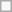<table style="float:center" class="wikitable"|>
<tr>
<td></td>
</tr>
</table>
